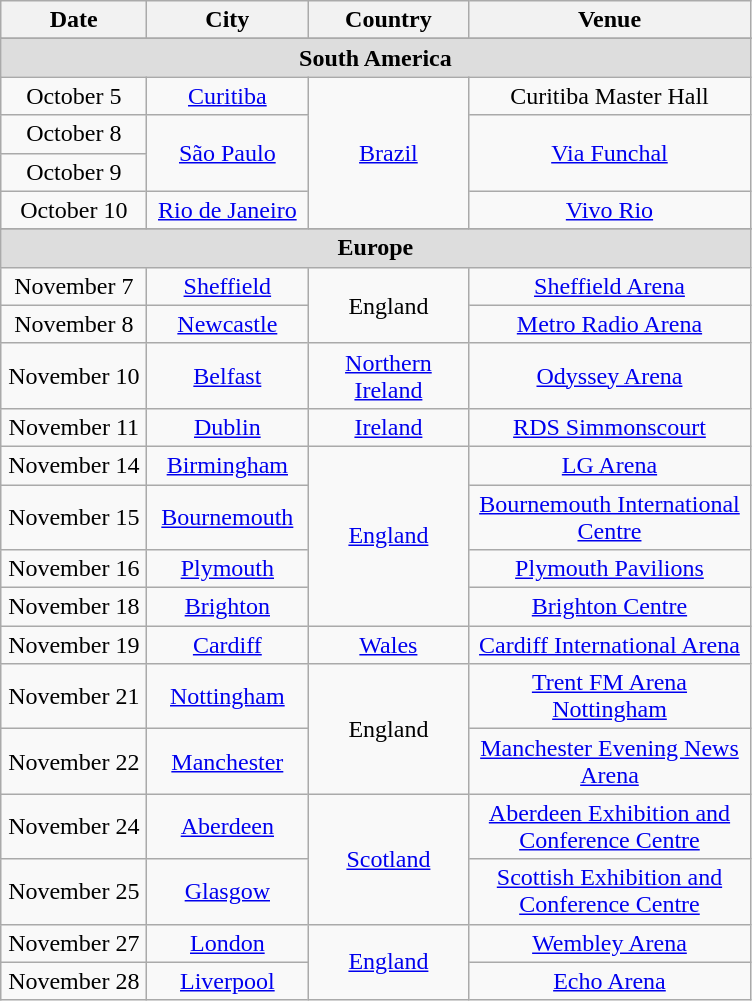<table class="wikitable" style="text-align:center;">
<tr>
<th style="width:90px;">Date</th>
<th style="width:100px;">City</th>
<th style="width:100px;">Country</th>
<th style="width:180px;">Venue</th>
</tr>
<tr>
</tr>
<tr style="background:#ddd;">
<td colspan="4" style="text-align:center;"><strong>South America</strong></td>
</tr>
<tr>
<td>October 5</td>
<td><a href='#'>Curitiba</a></td>
<td rowspan="4"><a href='#'>Brazil</a></td>
<td>Curitiba Master Hall</td>
</tr>
<tr>
<td>October 8</td>
<td rowspan="2"><a href='#'>São Paulo</a></td>
<td rowspan="2"><a href='#'>Via Funchal</a></td>
</tr>
<tr>
<td>October 9</td>
</tr>
<tr>
<td>October 10</td>
<td><a href='#'>Rio de Janeiro</a></td>
<td><a href='#'>Vivo Rio</a></td>
</tr>
<tr>
</tr>
<tr style="background:#ddd;">
<td colspan="4" style="text-align:center;"><strong>Europe</strong></td>
</tr>
<tr>
<td>November 7</td>
<td><a href='#'>Sheffield</a></td>
<td rowspan="2">England</td>
<td><a href='#'>Sheffield Arena</a></td>
</tr>
<tr>
<td>November 8</td>
<td><a href='#'>Newcastle</a></td>
<td><a href='#'>Metro Radio Arena</a></td>
</tr>
<tr>
<td>November 10</td>
<td><a href='#'>Belfast</a></td>
<td><a href='#'>Northern Ireland</a></td>
<td><a href='#'>Odyssey Arena</a></td>
</tr>
<tr>
<td>November 11</td>
<td><a href='#'>Dublin</a></td>
<td><a href='#'>Ireland</a></td>
<td><a href='#'>RDS Simmonscourt</a></td>
</tr>
<tr>
<td>November 14</td>
<td><a href='#'>Birmingham</a></td>
<td rowspan="4"><a href='#'>England</a></td>
<td><a href='#'>LG Arena</a></td>
</tr>
<tr>
<td>November 15</td>
<td><a href='#'>Bournemouth</a></td>
<td><a href='#'>Bournemouth International Centre</a></td>
</tr>
<tr>
<td>November 16</td>
<td><a href='#'>Plymouth</a></td>
<td><a href='#'>Plymouth Pavilions</a></td>
</tr>
<tr>
<td>November 18</td>
<td><a href='#'>Brighton</a></td>
<td><a href='#'>Brighton Centre</a></td>
</tr>
<tr>
<td>November 19</td>
<td><a href='#'>Cardiff</a></td>
<td><a href='#'>Wales</a></td>
<td><a href='#'>Cardiff International Arena</a></td>
</tr>
<tr>
<td>November 21</td>
<td><a href='#'>Nottingham</a></td>
<td rowspan="2">England</td>
<td><a href='#'>Trent FM Arena Nottingham</a></td>
</tr>
<tr>
<td>November 22</td>
<td><a href='#'>Manchester</a></td>
<td><a href='#'>Manchester Evening News Arena</a></td>
</tr>
<tr>
<td>November 24</td>
<td><a href='#'>Aberdeen</a></td>
<td rowspan="2"><a href='#'>Scotland</a></td>
<td><a href='#'>Aberdeen Exhibition and Conference Centre</a></td>
</tr>
<tr>
<td>November 25</td>
<td><a href='#'>Glasgow</a></td>
<td><a href='#'>Scottish Exhibition and Conference Centre</a></td>
</tr>
<tr>
<td>November 27</td>
<td><a href='#'>London</a></td>
<td rowspan="2"><a href='#'>England</a></td>
<td><a href='#'>Wembley Arena</a></td>
</tr>
<tr>
<td>November 28</td>
<td><a href='#'>Liverpool</a></td>
<td><a href='#'>Echo Arena</a></td>
</tr>
</table>
